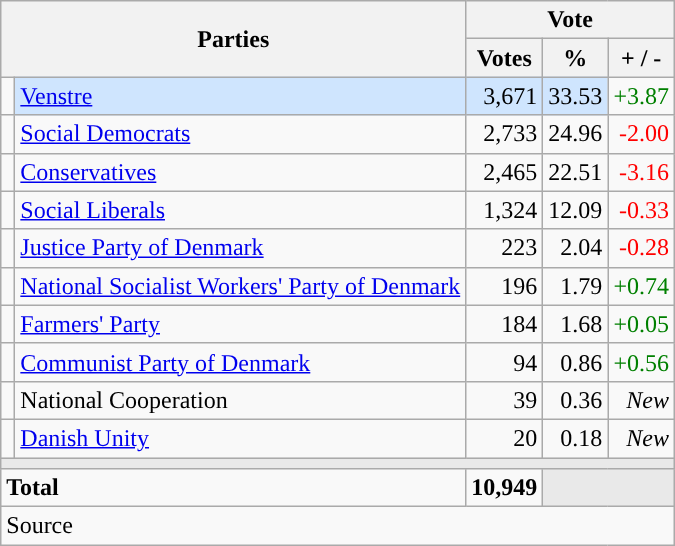<table class="wikitable" style="text-align:right;">
<tr>
<th style="text-align:centre;" rowspan="2" colspan="2" width="225">Parties</th>
<th colspan="3">Vote</th>
</tr>
<tr>
<th width="15">Votes</th>
<th width="15">%</th>
<th width="15">+ / -</th>
</tr>
<tr>
<td width="2" style="color:inherit;background:"></td>
<td bgcolor=#cfe5fe  align="left"><a href='#'>Venstre</a></td>
<td bgcolor=#cfe5fe>3,671</td>
<td bgcolor=#cfe5fe>33.53</td>
<td style=color:green;>+3.87</td>
</tr>
<tr>
<td width="2" style="color:inherit;background:"></td>
<td align="left"><a href='#'>Social Democrats</a></td>
<td>2,733</td>
<td>24.96</td>
<td style=color:red;>-2.00</td>
</tr>
<tr>
<td width="2" style="color:inherit;background:"></td>
<td align="left"><a href='#'>Conservatives</a></td>
<td>2,465</td>
<td>22.51</td>
<td style=color:red;>-3.16</td>
</tr>
<tr>
<td width="2" style="color:inherit;background:"></td>
<td align="left"><a href='#'>Social Liberals</a></td>
<td>1,324</td>
<td>12.09</td>
<td style=color:red;>-0.33</td>
</tr>
<tr>
<td width="2" style="color:inherit;background:"></td>
<td align="left"><a href='#'>Justice Party of Denmark</a></td>
<td>223</td>
<td>2.04</td>
<td style=color:red;>-0.28</td>
</tr>
<tr>
<td width="2" style="color:inherit;background:"></td>
<td align="left"><a href='#'>National Socialist Workers' Party of Denmark</a></td>
<td>196</td>
<td>1.79</td>
<td style=color:green;>+0.74</td>
</tr>
<tr>
<td width="2" style="color:inherit;background:"></td>
<td align="left"><a href='#'>Farmers' Party</a></td>
<td>184</td>
<td>1.68</td>
<td style=color:green;>+0.05</td>
</tr>
<tr>
<td width="2" style="color:inherit;background:"></td>
<td align="left"><a href='#'>Communist Party of Denmark</a></td>
<td>94</td>
<td>0.86</td>
<td style=color:green;>+0.56</td>
</tr>
<tr>
<td width="2" style="color:inherit;background:"></td>
<td align="left">National Cooperation</td>
<td>39</td>
<td>0.36</td>
<td><em>New</em></td>
</tr>
<tr>
<td width="2" style="color:inherit;background:"></td>
<td align="left"><a href='#'>Danish Unity</a></td>
<td>20</td>
<td>0.18</td>
<td><em>New</em></td>
</tr>
<tr>
<td colspan="7" bgcolor="#E9E9E9"></td>
</tr>
<tr>
<td align="left" colspan="2"><strong>Total</strong></td>
<td><strong>10,949</strong></td>
<td bgcolor="#E9E9E9" colspan="2"></td>
</tr>
<tr>
<td align="left" colspan="6">Source</td>
</tr>
</table>
